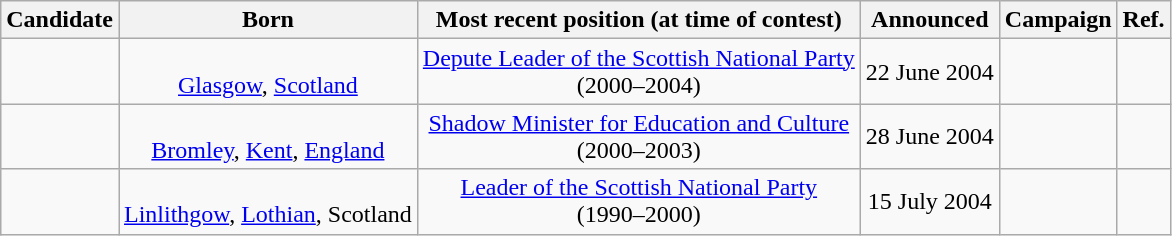<table class="wikitable sortable" style="text-align:center">
<tr>
<th>Candidate</th>
<th>Born</th>
<th>Most recent position (at time of contest)</th>
<th>Announced</th>
<th>Campaign</th>
<th>Ref.</th>
</tr>
<tr>
<td><br><strong></strong></td>
<td><br><a href='#'>Glasgow</a>, <a href='#'>Scotland</a></td>
<td><a href='#'>Depute Leader of the Scottish National Party</a><br>(2000–2004)</td>
<td>22 June 2004</td>
<td></td>
<td></td>
</tr>
<tr>
<td><br><strong></strong></td>
<td><br><a href='#'>Bromley</a>, <a href='#'>Kent</a>, <a href='#'>England</a></td>
<td><a href='#'>Shadow Minister for Education and Culture</a><br>(2000–2003)</td>
<td>28 June 2004</td>
<td></td>
<td></td>
</tr>
<tr>
<td><br><strong></strong></td>
<td><br><a href='#'>Linlithgow</a>, <a href='#'>Lothian</a>, Scotland</td>
<td><a href='#'>Leader of the Scottish National Party</a><br>(1990–2000)</td>
<td>15 July 2004</td>
<td><br></td>
<td></td>
</tr>
</table>
